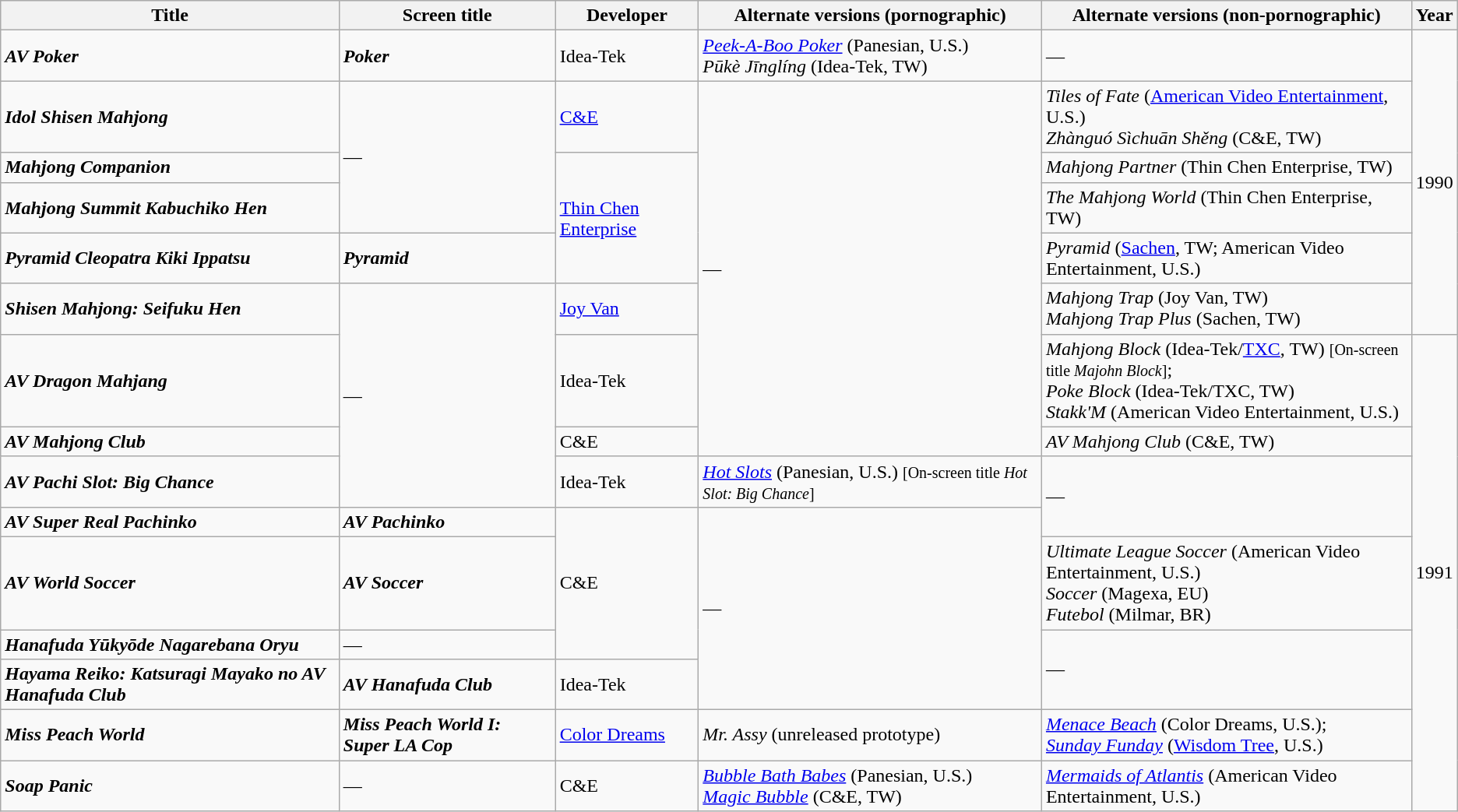<table class="wikitable">
<tr>
<th>Title</th>
<th>Screen title</th>
<th>Developer</th>
<th>Alternate versions (pornographic)</th>
<th>Alternate versions (non-pornographic)</th>
<th>Year</th>
</tr>
<tr>
<td><strong><em>AV Poker</em></strong></td>
<td><strong><em>Poker</em></strong></td>
<td>Idea-Tek</td>
<td><em><a href='#'>Peek-A-Boo Poker</a></em> (Panesian, U.S.)<br><em>Pūkè Jīnglíng</em> (Idea-Tek, TW)</td>
<td>—</td>
<td "align="center" rowspan="6">1990</td>
</tr>
<tr>
<td><strong><em>Idol Shisen Mahjong</em></strong></td>
<td "align="center" rowspan="3">—</td>
<td><a href='#'>C&E</a></td>
<td "align="center" rowspan="7">—</td>
<td><em>Tiles of Fate</em> (<a href='#'>American Video Entertainment</a>, U.S.)<br><em>Zhànguó Sìchuān Shěng</em> (C&E, TW)</td>
</tr>
<tr>
<td><strong><em>Mahjong Companion</em></strong></td>
<td "align="center" rowspan="3"><a href='#'>Thin Chen Enterprise</a></td>
<td><em>Mahjong Partner</em> (Thin Chen Enterprise, TW)</td>
</tr>
<tr>
<td><strong><em>Mahjong Summit Kabuchiko Hen</em></strong></td>
<td><em>The Mahjong World</em> (Thin Chen Enterprise, TW)</td>
</tr>
<tr>
<td><strong><em>Pyramid Cleopatra Kiki Ippatsu</em></strong></td>
<td><strong><em>Pyramid</em></strong></td>
<td><em>Pyramid</em> (<a href='#'>Sachen</a>, TW; American Video Entertainment, U.S.)</td>
</tr>
<tr>
<td><strong><em>Shisen Mahjong: Seifuku Hen</em></strong></td>
<td "align="center" rowspan="4">—</td>
<td><a href='#'>Joy Van</a></td>
<td><em>Mahjong Trap</em> (Joy Van, TW)<br><em>Mahjong Trap Plus</em> (Sachen, TW)</td>
</tr>
<tr>
<td><strong><em>AV Dragon Mahjang</em></strong></td>
<td>Idea-Tek</td>
<td><em>Mahjong Block</em> (Idea-Tek/<a href='#'>TXC</a>, TW) <small>[On-screen title <em>Majohn Block</em>]</small>;<br><em>Poke Block</em> (Idea-Tek/TXC, TW)<br><em>Stakk'M</em> (American Video Entertainment, U.S.)</td>
<td "align="center" rowspan="9">1991</td>
</tr>
<tr>
<td><strong><em>AV Mahjong Club</em></strong></td>
<td>C&E</td>
<td><em>AV Mahjong Club</em> (C&E, TW)</td>
</tr>
<tr>
<td><strong><em>AV Pachi Slot: Big Chance</em></strong></td>
<td>Idea-Tek</td>
<td><em><a href='#'>Hot Slots</a></em> (Panesian, U.S.) <small>[On-screen title <em>Hot Slot: Big Chance</em>]</small></td>
<td "align="center" rowspan="2">—</td>
</tr>
<tr>
<td><strong><em>AV Super Real Pachinko</em></strong></td>
<td><strong><em>AV Pachinko</em></strong></td>
<td "align="center" rowspan="3">C&E</td>
<td "align="center" rowspan="4">—</td>
</tr>
<tr>
<td><strong><em>AV World Soccer</em></strong></td>
<td><strong><em>AV Soccer</em></strong></td>
<td><em>Ultimate League Soccer</em> (American Video Entertainment, U.S.)<br><em>Soccer</em> (Magexa, EU)<br><em>Futebol</em> (Milmar, BR)</td>
</tr>
<tr>
<td><strong><em>Hanafuda Yūkyōde Nagarebana Oryu</em></strong></td>
<td>—</td>
<td "align="center" rowspan="2">—</td>
</tr>
<tr>
<td><strong><em>Hayama Reiko: Katsuragi Mayako no AV Hanafuda Club</em></strong></td>
<td><strong><em>AV Hanafuda Club</em></strong></td>
<td>Idea-Tek</td>
</tr>
<tr>
<td><strong><em>Miss Peach World</em></strong></td>
<td><strong><em>Miss Peach World I: Super LA Cop</em></strong></td>
<td><a href='#'>Color Dreams</a></td>
<td><em>Mr. Assy</em> (unreleased prototype)</td>
<td><em><a href='#'>Menace Beach</a></em> (Color Dreams, U.S.);<br><em><a href='#'>Sunday Funday</a></em> (<a href='#'>Wisdom Tree</a>, U.S.)</td>
</tr>
<tr>
<td><strong><em>Soap Panic</em></strong></td>
<td>—</td>
<td>C&E</td>
<td><em><a href='#'>Bubble Bath Babes</a></em> (Panesian, U.S.)<br><em><a href='#'>Magic Bubble</a></em> (C&E, TW)</td>
<td><em><a href='#'>Mermaids of Atlantis</a></em> (American Video Entertainment, U.S.)</td>
</tr>
</table>
